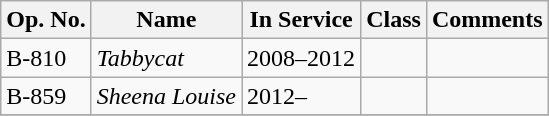<table class="wikitable">
<tr>
<th>Op. No.</th>
<th>Name</th>
<th>In Service</th>
<th>Class</th>
<th>Comments</th>
</tr>
<tr>
<td>B-810</td>
<td><em>Tabbycat</em></td>
<td>2008–2012</td>
<td></td>
<td></td>
</tr>
<tr>
<td>B-859</td>
<td><em>Sheena Louise</em></td>
<td>2012–</td>
<td></td>
<td></td>
</tr>
<tr>
</tr>
</table>
